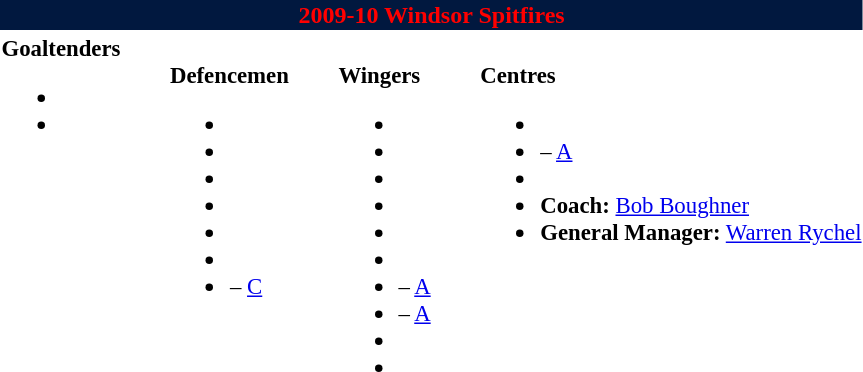<table class="toccolours" style="text-align: left;">
<tr>
<th colspan="7" style="background:#01183F;color:red;text-align:center;">2009-10 Windsor Spitfires</th>
</tr>
<tr>
<td style="font-size:95%; vertical-align:top;"><strong>Goaltenders</strong><br><ul><li> </li><li> </li></ul></td>
<td style="width: 25px;"></td>
<td style="font-size:95%; vertical-align:top;"><br><strong>Defencemen</strong><ul><li> </li><li> </li><li> </li><li> </li><li> </li><li> </li><li>  – <a href='#'>C</a></li></ul></td>
<td style="width: 25px;"></td>
<td style="font-size:95%; vertical-align:top;"><br><strong>Wingers</strong><ul><li> </li><li> </li><li> </li><li> </li><li> </li><li> </li><li>  – <a href='#'>A</a></li><li>  – <a href='#'>A</a></li><li> </li><li> </li></ul></td>
<td style="width: 25px;"></td>
<td style="font-size:95%; vertical-align:top;"><br><strong>Centres</strong><ul><li> </li><li>  – <a href='#'>A</a></li><li> </li><li><strong>Coach:</strong>  <a href='#'>Bob Boughner</a></li><li><strong>General Manager:</strong>  <a href='#'>Warren Rychel</a></li></ul></td>
</tr>
</table>
